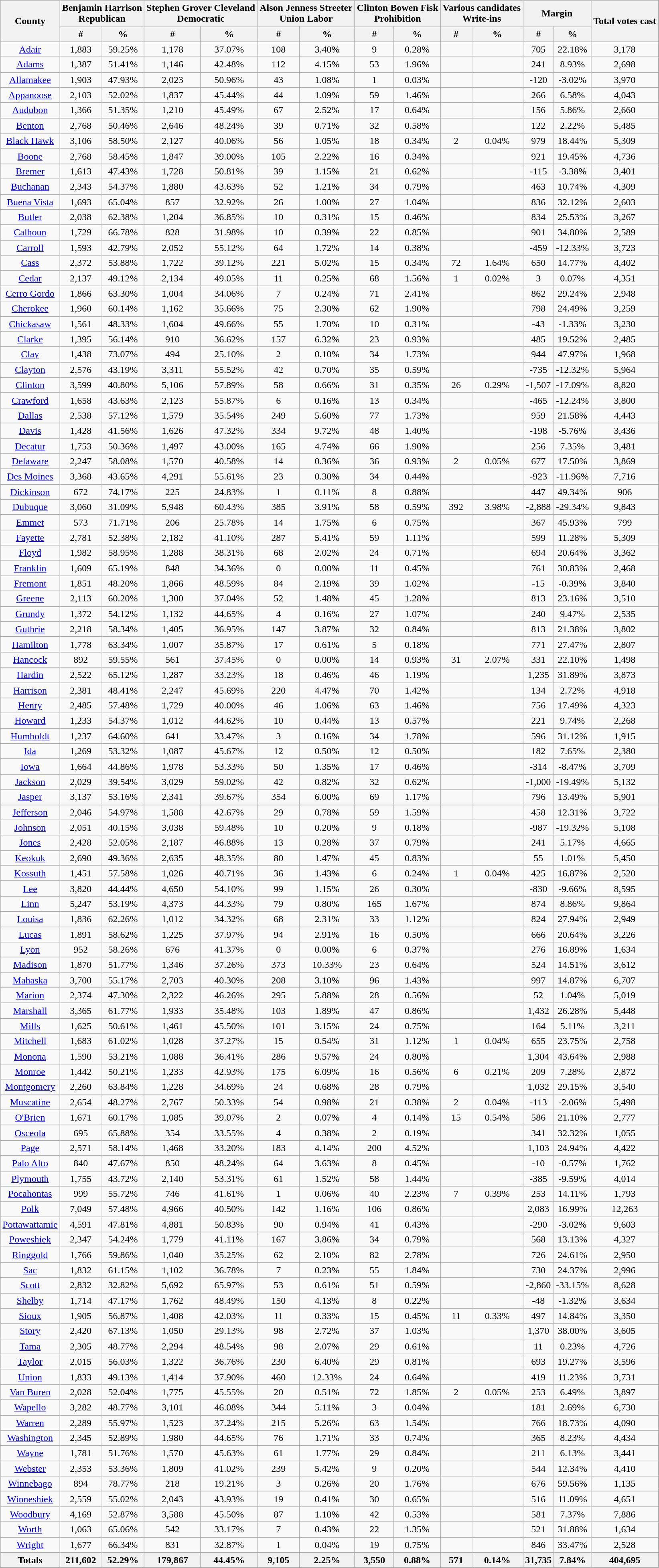<table class="wikitable sortable">
<tr>
<th style="text-align:center;" rowspan="2">County</th>
<th style="text-align:center;" colspan="2">Benjamin Harrison<br>Republican</th>
<th style="text-align:center;" colspan="2">Stephen Grover Cleveland<br>Democratic</th>
<th style="text-align:center;" colspan="2">Alson Jenness Streeter<br>Union Labor</th>
<th style="text-align:center;" colspan="2">Clinton Bowen Fisk<br>Prohibition</th>
<th style="text-align:center;" colspan="2">Various candidates<br>Write-ins</th>
<th style="text-align:center;" colspan="2">Margin</th>
<th style="text-align:center;" rowspan="2">Total votes cast</th>
</tr>
<tr>
<th data-sort-type="number">#</th>
<th data-sort-type="number">%</th>
<th data-sort-type="number">#</th>
<th data-sort-type="number">%</th>
<th data-sort-type="number">#</th>
<th data-sort-type="number">%</th>
<th data-sort-type="number">#</th>
<th data-sort-type="number">%</th>
<th data-sort-type="number">#</th>
<th data-sort-type="number">%</th>
<th data-sort-type="number">#</th>
<th data-sort-type="number">%</th>
</tr>
<tr style="text-align:center;">
<td><a href='#'>Adair</a></td>
<td>1,883</td>
<td>59.25%</td>
<td>1,178</td>
<td>37.07%</td>
<td>108</td>
<td>3.40%</td>
<td>9</td>
<td>0.28%</td>
<td></td>
<td></td>
<td>705</td>
<td>22.18%</td>
<td>3,178</td>
</tr>
<tr style="text-align:center;">
<td><a href='#'>Adams</a></td>
<td>1,387</td>
<td>51.41%</td>
<td>1,146</td>
<td>42.48%</td>
<td>112</td>
<td>4.15%</td>
<td>53</td>
<td>1.96%</td>
<td></td>
<td></td>
<td>241</td>
<td>8.93%</td>
<td>2,698</td>
</tr>
<tr style="text-align:center;">
<td><a href='#'>Allamakee</a></td>
<td>1,903</td>
<td>47.93%</td>
<td>2,023</td>
<td>50.96%</td>
<td>43</td>
<td>1.08%</td>
<td>1</td>
<td>0.03%</td>
<td></td>
<td></td>
<td>-120</td>
<td>-3.02%</td>
<td>3,970</td>
</tr>
<tr style="text-align:center;">
<td><a href='#'>Appanoose</a></td>
<td>2,103</td>
<td>52.02%</td>
<td>1,837</td>
<td>45.44%</td>
<td>44</td>
<td>1.09%</td>
<td>59</td>
<td>1.46%</td>
<td></td>
<td></td>
<td>266</td>
<td>6.58%</td>
<td>4,043</td>
</tr>
<tr style="text-align:center;">
<td><a href='#'>Audubon</a></td>
<td>1,366</td>
<td>51.35%</td>
<td>1,210</td>
<td>45.49%</td>
<td>67</td>
<td>2.52%</td>
<td>17</td>
<td>0.64%</td>
<td></td>
<td></td>
<td>156</td>
<td>5.86%</td>
<td>2,660</td>
</tr>
<tr style="text-align:center;">
<td><a href='#'>Benton</a></td>
<td>2,768</td>
<td>50.46%</td>
<td>2,646</td>
<td>48.24%</td>
<td>39</td>
<td>0.71%</td>
<td>32</td>
<td>0.58%</td>
<td></td>
<td></td>
<td>122</td>
<td>2.22%</td>
<td>5,485</td>
</tr>
<tr style="text-align:center;">
<td><a href='#'>Black Hawk</a></td>
<td>3,106</td>
<td>58.50%</td>
<td>2,127</td>
<td>40.06%</td>
<td>56</td>
<td>1.05%</td>
<td>18</td>
<td>0.34%</td>
<td>2</td>
<td>0.04%</td>
<td>979</td>
<td>18.44%</td>
<td>5,309</td>
</tr>
<tr style="text-align:center;">
<td><a href='#'>Boone</a></td>
<td>2,768</td>
<td>58.45%</td>
<td>1,847</td>
<td>39.00%</td>
<td>105</td>
<td>2.22%</td>
<td>16</td>
<td>0.34%</td>
<td></td>
<td></td>
<td>921</td>
<td>19.45%</td>
<td>4,736</td>
</tr>
<tr style="text-align:center;">
<td><a href='#'>Bremer</a></td>
<td>1,613</td>
<td>47.43%</td>
<td>1,728</td>
<td>50.81%</td>
<td>39</td>
<td>1.15%</td>
<td>21</td>
<td>0.62%</td>
<td></td>
<td></td>
<td>-115</td>
<td>-3.38%</td>
<td>3,401</td>
</tr>
<tr style="text-align:center;">
<td><a href='#'>Buchanan</a></td>
<td>2,343</td>
<td>54.37%</td>
<td>1,880</td>
<td>43.63%</td>
<td>52</td>
<td>1.21%</td>
<td>34</td>
<td>0.79%</td>
<td></td>
<td></td>
<td>463</td>
<td>10.74%</td>
<td>4,309</td>
</tr>
<tr style="text-align:center;">
<td><a href='#'>Buena Vista</a></td>
<td>1,693</td>
<td>65.04%</td>
<td>857</td>
<td>32.92%</td>
<td>26</td>
<td>1.00%</td>
<td>27</td>
<td>1.04%</td>
<td></td>
<td></td>
<td>836</td>
<td>32.12%</td>
<td>2,603</td>
</tr>
<tr style="text-align:center;">
<td><a href='#'>Butler</a></td>
<td>2,038</td>
<td>62.38%</td>
<td>1,204</td>
<td>36.85%</td>
<td>10</td>
<td>0.31%</td>
<td>15</td>
<td>0.46%</td>
<td></td>
<td></td>
<td>834</td>
<td>25.53%</td>
<td>3,267</td>
</tr>
<tr style="text-align:center;">
<td><a href='#'>Calhoun</a></td>
<td>1,729</td>
<td>66.78%</td>
<td>828</td>
<td>31.98%</td>
<td>10</td>
<td>0.39%</td>
<td>22</td>
<td>0.85%</td>
<td></td>
<td></td>
<td>901</td>
<td>34.80%</td>
<td>2,589</td>
</tr>
<tr style="text-align:center;">
<td><a href='#'>Carroll</a></td>
<td>1,593</td>
<td>42.79%</td>
<td>2,052</td>
<td>55.12%</td>
<td>64</td>
<td>1.72%</td>
<td>14</td>
<td>0.38%</td>
<td></td>
<td></td>
<td>-459</td>
<td>-12.33%</td>
<td>3,723</td>
</tr>
<tr style="text-align:center;">
<td><a href='#'>Cass</a></td>
<td>2,372</td>
<td>53.88%</td>
<td>1,722</td>
<td>39.12%</td>
<td>221</td>
<td>5.02%</td>
<td>15</td>
<td>0.34%</td>
<td>72</td>
<td>1.64%</td>
<td>650</td>
<td>14.77%</td>
<td>4,402</td>
</tr>
<tr style="text-align:center;">
<td><a href='#'>Cedar</a></td>
<td>2,137</td>
<td>49.12%</td>
<td>2,134</td>
<td>49.05%</td>
<td>11</td>
<td>0.25%</td>
<td>68</td>
<td>1.56%</td>
<td>1</td>
<td>0.02%</td>
<td>3</td>
<td>0.07%</td>
<td>4,351</td>
</tr>
<tr style="text-align:center;">
<td><a href='#'>Cerro Gordo</a></td>
<td>1,866</td>
<td>63.30%</td>
<td>1,004</td>
<td>34.06%</td>
<td>7</td>
<td>0.24%</td>
<td>71</td>
<td>2.41%</td>
<td></td>
<td></td>
<td>862</td>
<td>29.24%</td>
<td>2,948</td>
</tr>
<tr style="text-align:center;">
<td><a href='#'>Cherokee</a></td>
<td>1,960</td>
<td>60.14%</td>
<td>1,162</td>
<td>35.66%</td>
<td>75</td>
<td>2.30%</td>
<td>62</td>
<td>1.90%</td>
<td></td>
<td></td>
<td>798</td>
<td>24.49%</td>
<td>3,259</td>
</tr>
<tr style="text-align:center;">
<td><a href='#'>Chickasaw</a></td>
<td>1,561</td>
<td>48.33%</td>
<td>1,604</td>
<td>49.66%</td>
<td>55</td>
<td>1.70%</td>
<td>10</td>
<td>0.31%</td>
<td></td>
<td></td>
<td>-43</td>
<td>-1.33%</td>
<td>3,230</td>
</tr>
<tr style="text-align:center;">
<td><a href='#'>Clarke</a></td>
<td>1,395</td>
<td>56.14%</td>
<td>910</td>
<td>36.62%</td>
<td>157</td>
<td>6.32%</td>
<td>23</td>
<td>0.93%</td>
<td></td>
<td></td>
<td>485</td>
<td>19.52%</td>
<td>2,485</td>
</tr>
<tr style="text-align:center;">
<td><a href='#'>Clay</a></td>
<td>1,438</td>
<td>73.07%</td>
<td>494</td>
<td>25.10%</td>
<td>2</td>
<td>0.10%</td>
<td>34</td>
<td>1.73%</td>
<td></td>
<td></td>
<td>944</td>
<td>47.97%</td>
<td>1,968</td>
</tr>
<tr style="text-align:center;">
<td><a href='#'>Clayton</a></td>
<td>2,576</td>
<td>43.19%</td>
<td>3,311</td>
<td>55.52%</td>
<td>42</td>
<td>0.70%</td>
<td>35</td>
<td>0.59%</td>
<td></td>
<td></td>
<td>-735</td>
<td>-12.32%</td>
<td>5,964</td>
</tr>
<tr style="text-align:center;">
<td><a href='#'>Clinton</a></td>
<td>3,599</td>
<td>40.80%</td>
<td>5,106</td>
<td>57.89%</td>
<td>58</td>
<td>0.66%</td>
<td>31</td>
<td>0.35%</td>
<td>26</td>
<td>0.29%</td>
<td>-1,507</td>
<td>-17.09%</td>
<td>8,820</td>
</tr>
<tr style="text-align:center;">
<td><a href='#'>Crawford</a></td>
<td>1,658</td>
<td>43.63%</td>
<td>2,123</td>
<td>55.87%</td>
<td>6</td>
<td>0.16%</td>
<td>13</td>
<td>0.34%</td>
<td></td>
<td></td>
<td>-465</td>
<td>-12.24%</td>
<td>3,800</td>
</tr>
<tr style="text-align:center;">
<td><a href='#'>Dallas</a></td>
<td>2,538</td>
<td>57.12%</td>
<td>1,579</td>
<td>35.54%</td>
<td>249</td>
<td>5.60%</td>
<td>77</td>
<td>1.73%</td>
<td></td>
<td></td>
<td>959</td>
<td>21.58%</td>
<td>4,443</td>
</tr>
<tr style="text-align:center;">
<td><a href='#'>Davis</a></td>
<td>1,428</td>
<td>41.56%</td>
<td>1,626</td>
<td>47.32%</td>
<td>334</td>
<td>9.72%</td>
<td>48</td>
<td>1.40%</td>
<td></td>
<td></td>
<td>-198</td>
<td>-5.76%</td>
<td>3,436</td>
</tr>
<tr style="text-align:center;">
<td><a href='#'>Decatur</a></td>
<td>1,753</td>
<td>50.36%</td>
<td>1,497</td>
<td>43.00%</td>
<td>165</td>
<td>4.74%</td>
<td>66</td>
<td>1.90%</td>
<td></td>
<td></td>
<td>256</td>
<td>7.35%</td>
<td>3,481</td>
</tr>
<tr style="text-align:center;">
<td><a href='#'>Delaware</a></td>
<td>2,247</td>
<td>58.08%</td>
<td>1,570</td>
<td>40.58%</td>
<td>14</td>
<td>0.36%</td>
<td>36</td>
<td>0.93%</td>
<td>2</td>
<td>0.05%</td>
<td>677</td>
<td>17.50%</td>
<td>3,869</td>
</tr>
<tr style="text-align:center;">
<td><a href='#'>Des Moines</a></td>
<td>3,368</td>
<td>43.65%</td>
<td>4,291</td>
<td>55.61%</td>
<td>23</td>
<td>0.30%</td>
<td>34</td>
<td>0.44%</td>
<td></td>
<td></td>
<td>-923</td>
<td>-11.96%</td>
<td>7,716</td>
</tr>
<tr style="text-align:center;">
<td><a href='#'>Dickinson</a></td>
<td>672</td>
<td>74.17%</td>
<td>225</td>
<td>24.83%</td>
<td>1</td>
<td>0.11%</td>
<td>8</td>
<td>0.88%</td>
<td></td>
<td></td>
<td>447</td>
<td>49.34%</td>
<td>906</td>
</tr>
<tr style="text-align:center;">
<td><a href='#'>Dubuque</a></td>
<td>3,060</td>
<td>31.09%</td>
<td>5,948</td>
<td>60.43%</td>
<td>385</td>
<td>3.91%</td>
<td>58</td>
<td>0.59%</td>
<td>392</td>
<td>3.98%</td>
<td>-2,888</td>
<td>-29.34%</td>
<td>9,843</td>
</tr>
<tr style="text-align:center;">
<td><a href='#'>Emmet</a></td>
<td>573</td>
<td>71.71%</td>
<td>206</td>
<td>25.78%</td>
<td>14</td>
<td>1.75%</td>
<td>6</td>
<td>0.75%</td>
<td></td>
<td></td>
<td>367</td>
<td>45.93%</td>
<td>799</td>
</tr>
<tr style="text-align:center;">
<td><a href='#'>Fayette</a></td>
<td>2,781</td>
<td>52.38%</td>
<td>2,182</td>
<td>41.10%</td>
<td>287</td>
<td>5.41%</td>
<td>59</td>
<td>1.11%</td>
<td></td>
<td></td>
<td>599</td>
<td>11.28%</td>
<td>5,309</td>
</tr>
<tr style="text-align:center;">
<td><a href='#'>Floyd</a></td>
<td>1,982</td>
<td>58.95%</td>
<td>1,288</td>
<td>38.31%</td>
<td>68</td>
<td>2.02%</td>
<td>24</td>
<td>0.71%</td>
<td></td>
<td></td>
<td>694</td>
<td>20.64%</td>
<td>3,362</td>
</tr>
<tr style="text-align:center;">
<td><a href='#'>Franklin</a></td>
<td>1,609</td>
<td>65.19%</td>
<td>848</td>
<td>34.36%</td>
<td>0</td>
<td>0.00%</td>
<td>11</td>
<td>0.45%</td>
<td></td>
<td></td>
<td>761</td>
<td>30.83%</td>
<td>2,468</td>
</tr>
<tr style="text-align:center;">
<td><a href='#'>Fremont</a></td>
<td>1,851</td>
<td>48.20%</td>
<td>1,866</td>
<td>48.59%</td>
<td>84</td>
<td>2.19%</td>
<td>39</td>
<td>1.02%</td>
<td></td>
<td></td>
<td>-15</td>
<td>-0.39%</td>
<td>3,840</td>
</tr>
<tr style="text-align:center;">
<td><a href='#'>Greene</a></td>
<td>2,113</td>
<td>60.20%</td>
<td>1,300</td>
<td>37.04%</td>
<td>52</td>
<td>1.48%</td>
<td>45</td>
<td>1.28%</td>
<td></td>
<td></td>
<td>813</td>
<td>23.16%</td>
<td>3,510</td>
</tr>
<tr style="text-align:center;">
<td><a href='#'>Grundy</a></td>
<td>1,372</td>
<td>54.12%</td>
<td>1,132</td>
<td>44.65%</td>
<td>4</td>
<td>0.16%</td>
<td>27</td>
<td>1.07%</td>
<td></td>
<td></td>
<td>240</td>
<td>9.47%</td>
<td>2,535</td>
</tr>
<tr style="text-align:center;">
<td><a href='#'>Guthrie</a></td>
<td>2,218</td>
<td>58.34%</td>
<td>1,405</td>
<td>36.95%</td>
<td>147</td>
<td>3.87%</td>
<td>32</td>
<td>0.84%</td>
<td></td>
<td></td>
<td>813</td>
<td>21.38%</td>
<td>3,802</td>
</tr>
<tr style="text-align:center;">
<td><a href='#'>Hamilton</a></td>
<td>1,778</td>
<td>63.34%</td>
<td>1,007</td>
<td>35.87%</td>
<td>17</td>
<td>0.61%</td>
<td>5</td>
<td>0.18%</td>
<td></td>
<td></td>
<td>771</td>
<td>27.47%</td>
<td>2,807</td>
</tr>
<tr style="text-align:center;">
<td><a href='#'>Hancock</a></td>
<td>892</td>
<td>59.55%</td>
<td>561</td>
<td>37.45%</td>
<td>0</td>
<td>0.00%</td>
<td>14</td>
<td>0.93%</td>
<td>31</td>
<td>2.07%</td>
<td>331</td>
<td>22.10%</td>
<td>1,498</td>
</tr>
<tr style="text-align:center;">
<td><a href='#'>Hardin</a></td>
<td>2,522</td>
<td>65.12%</td>
<td>1,287</td>
<td>33.23%</td>
<td>18</td>
<td>0.46%</td>
<td>46</td>
<td>1.19%</td>
<td></td>
<td></td>
<td>1,235</td>
<td>31.89%</td>
<td>3,873</td>
</tr>
<tr style="text-align:center;">
<td><a href='#'>Harrison</a></td>
<td>2,381</td>
<td>48.41%</td>
<td>2,247</td>
<td>45.69%</td>
<td>220</td>
<td>4.47%</td>
<td>70</td>
<td>1.42%</td>
<td></td>
<td></td>
<td>134</td>
<td>2.72%</td>
<td>4,918</td>
</tr>
<tr style="text-align:center;">
<td><a href='#'>Henry</a></td>
<td>2,485</td>
<td>57.48%</td>
<td>1,729</td>
<td>40.00%</td>
<td>46</td>
<td>1.06%</td>
<td>63</td>
<td>1.46%</td>
<td></td>
<td></td>
<td>756</td>
<td>17.49%</td>
<td>4,323</td>
</tr>
<tr style="text-align:center;">
<td><a href='#'>Howard</a></td>
<td>1,233</td>
<td>54.37%</td>
<td>1,012</td>
<td>44.62%</td>
<td>10</td>
<td>0.44%</td>
<td>13</td>
<td>0.57%</td>
<td></td>
<td></td>
<td>221</td>
<td>9.74%</td>
<td>2,268</td>
</tr>
<tr style="text-align:center;">
<td><a href='#'>Humboldt</a></td>
<td>1,237</td>
<td>64.60%</td>
<td>641</td>
<td>33.47%</td>
<td>3</td>
<td>0.16%</td>
<td>34</td>
<td>1.78%</td>
<td></td>
<td></td>
<td>596</td>
<td>31.12%</td>
<td>1,915</td>
</tr>
<tr style="text-align:center;">
<td><a href='#'>Ida</a></td>
<td>1,269</td>
<td>53.32%</td>
<td>1,087</td>
<td>45.67%</td>
<td>12</td>
<td>0.50%</td>
<td>12</td>
<td>0.50%</td>
<td></td>
<td></td>
<td>182</td>
<td>7.65%</td>
<td>2,380</td>
</tr>
<tr style="text-align:center;">
<td><a href='#'>Iowa</a></td>
<td>1,664</td>
<td>44.86%</td>
<td>1,978</td>
<td>53.33%</td>
<td>50</td>
<td>1.35%</td>
<td>17</td>
<td>0.46%</td>
<td></td>
<td></td>
<td>-314</td>
<td>-8.47%</td>
<td>3,709</td>
</tr>
<tr style="text-align:center;">
<td><a href='#'>Jackson</a></td>
<td>2,029</td>
<td>39.54%</td>
<td>3,029</td>
<td>59.02%</td>
<td>42</td>
<td>0.82%</td>
<td>32</td>
<td>0.62%</td>
<td></td>
<td></td>
<td>-1,000</td>
<td>-19.49%</td>
<td>5,132</td>
</tr>
<tr style="text-align:center;">
<td><a href='#'>Jasper</a></td>
<td>3,137</td>
<td>53.16%</td>
<td>2,341</td>
<td>39.67%</td>
<td>354</td>
<td>6.00%</td>
<td>69</td>
<td>1.17%</td>
<td></td>
<td></td>
<td>796</td>
<td>13.49%</td>
<td>5,901</td>
</tr>
<tr style="text-align:center;">
<td><a href='#'>Jefferson</a></td>
<td>2,046</td>
<td>54.97%</td>
<td>1,588</td>
<td>42.67%</td>
<td>29</td>
<td>0.78%</td>
<td>59</td>
<td>1.59%</td>
<td></td>
<td></td>
<td>458</td>
<td>12.31%</td>
<td>3,722</td>
</tr>
<tr style="text-align:center;">
<td><a href='#'>Johnson</a></td>
<td>2,051</td>
<td>40.15%</td>
<td>3,038</td>
<td>59.48%</td>
<td>10</td>
<td>0.20%</td>
<td>9</td>
<td>0.18%</td>
<td></td>
<td></td>
<td>-987</td>
<td>-19.32%</td>
<td>5,108</td>
</tr>
<tr style="text-align:center;">
<td><a href='#'>Jones</a></td>
<td>2,428</td>
<td>52.05%</td>
<td>2,187</td>
<td>46.88%</td>
<td>13</td>
<td>0.28%</td>
<td>37</td>
<td>0.79%</td>
<td></td>
<td></td>
<td>241</td>
<td>5.17%</td>
<td>4,665</td>
</tr>
<tr style="text-align:center;">
<td><a href='#'>Keokuk</a></td>
<td>2,690</td>
<td>49.36%</td>
<td>2,635</td>
<td>48.35%</td>
<td>80</td>
<td>1.47%</td>
<td>45</td>
<td>0.83%</td>
<td></td>
<td></td>
<td>55</td>
<td>1.01%</td>
<td>5,450</td>
</tr>
<tr style="text-align:center;">
<td><a href='#'>Kossuth</a></td>
<td>1,451</td>
<td>57.58%</td>
<td>1,026</td>
<td>40.71%</td>
<td>36</td>
<td>1.43%</td>
<td>6</td>
<td>0.24%</td>
<td>1</td>
<td>0.04%</td>
<td>425</td>
<td>16.87%</td>
<td>2,520</td>
</tr>
<tr style="text-align:center;">
<td><a href='#'>Lee</a></td>
<td>3,820</td>
<td>44.44%</td>
<td>4,650</td>
<td>54.10%</td>
<td>99</td>
<td>1.15%</td>
<td>26</td>
<td>0.30%</td>
<td></td>
<td></td>
<td>-830</td>
<td>-9.66%</td>
<td>8,595</td>
</tr>
<tr style="text-align:center;">
<td><a href='#'>Linn</a></td>
<td>5,247</td>
<td>53.19%</td>
<td>4,373</td>
<td>44.33%</td>
<td>79</td>
<td>0.80%</td>
<td>165</td>
<td>1.67%</td>
<td></td>
<td></td>
<td>874</td>
<td>8.86%</td>
<td>9,864</td>
</tr>
<tr style="text-align:center;">
<td><a href='#'>Louisa</a></td>
<td>1,836</td>
<td>62.26%</td>
<td>1,012</td>
<td>34.32%</td>
<td>68</td>
<td>2.31%</td>
<td>33</td>
<td>1.12%</td>
<td></td>
<td></td>
<td>824</td>
<td>27.94%</td>
<td>2,949</td>
</tr>
<tr style="text-align:center;">
<td><a href='#'>Lucas</a></td>
<td>1,891</td>
<td>58.62%</td>
<td>1,225</td>
<td>37.97%</td>
<td>94</td>
<td>2.91%</td>
<td>16</td>
<td>0.50%</td>
<td></td>
<td></td>
<td>666</td>
<td>20.64%</td>
<td>3,226</td>
</tr>
<tr style="text-align:center;">
<td><a href='#'>Lyon</a></td>
<td>952</td>
<td>58.26%</td>
<td>676</td>
<td>41.37%</td>
<td>0</td>
<td>0.00%</td>
<td>6</td>
<td>0.37%</td>
<td></td>
<td></td>
<td>276</td>
<td>16.89%</td>
<td>1,634</td>
</tr>
<tr style="text-align:center;">
<td><a href='#'>Madison</a></td>
<td>1,870</td>
<td>51.77%</td>
<td>1,346</td>
<td>37.26%</td>
<td>373</td>
<td>10.33%</td>
<td>23</td>
<td>0.64%</td>
<td></td>
<td></td>
<td>524</td>
<td>14.51%</td>
<td>3,612</td>
</tr>
<tr style="text-align:center;">
<td><a href='#'>Mahaska</a></td>
<td>3,700</td>
<td>55.17%</td>
<td>2,703</td>
<td>40.30%</td>
<td>208</td>
<td>3.10%</td>
<td>96</td>
<td>1.43%</td>
<td></td>
<td></td>
<td>997</td>
<td>14.87%</td>
<td>6,707</td>
</tr>
<tr style="text-align:center;">
<td><a href='#'>Marion</a></td>
<td>2,374</td>
<td>47.30%</td>
<td>2,322</td>
<td>46.26%</td>
<td>295</td>
<td>5.88%</td>
<td>28</td>
<td>0.56%</td>
<td></td>
<td></td>
<td>52</td>
<td>1.04%</td>
<td>5,019</td>
</tr>
<tr style="text-align:center;">
<td><a href='#'>Marshall</a></td>
<td>3,365</td>
<td>61.77%</td>
<td>1,933</td>
<td>35.48%</td>
<td>103</td>
<td>1.89%</td>
<td>47</td>
<td>0.86%</td>
<td></td>
<td></td>
<td>1,432</td>
<td>26.28%</td>
<td>5,448</td>
</tr>
<tr style="text-align:center;">
<td><a href='#'>Mills</a></td>
<td>1,625</td>
<td>50.61%</td>
<td>1,461</td>
<td>45.50%</td>
<td>101</td>
<td>3.15%</td>
<td>24</td>
<td>0.75%</td>
<td></td>
<td></td>
<td>164</td>
<td>5.11%</td>
<td>3,211</td>
</tr>
<tr style="text-align:center;">
<td><a href='#'>Mitchell</a></td>
<td>1,683</td>
<td>61.02%</td>
<td>1,028</td>
<td>37.27%</td>
<td>15</td>
<td>0.54%</td>
<td>31</td>
<td>1.12%</td>
<td>1</td>
<td>0.04%</td>
<td>655</td>
<td>23.75%</td>
<td>2,758</td>
</tr>
<tr style="text-align:center;">
<td><a href='#'>Monona</a></td>
<td>1,590</td>
<td>53.21%</td>
<td>1,088</td>
<td>36.41%</td>
<td>286</td>
<td>9.57%</td>
<td>24</td>
<td>0.80%</td>
<td></td>
<td></td>
<td>1,304</td>
<td>43.64%</td>
<td>2,988</td>
</tr>
<tr style="text-align:center;">
<td><a href='#'>Monroe</a></td>
<td>1,442</td>
<td>50.21%</td>
<td>1,233</td>
<td>42.93%</td>
<td>175</td>
<td>6.09%</td>
<td>16</td>
<td>0.56%</td>
<td>6</td>
<td>0.21%</td>
<td>209</td>
<td>7.28%</td>
<td>2,872</td>
</tr>
<tr style="text-align:center;">
<td><a href='#'>Montgomery</a></td>
<td>2,260</td>
<td>63.84%</td>
<td>1,228</td>
<td>34.69%</td>
<td>24</td>
<td>0.68%</td>
<td>28</td>
<td>0.79%</td>
<td></td>
<td></td>
<td>1,032</td>
<td>29.15%</td>
<td>3,540</td>
</tr>
<tr style="text-align:center;">
<td><a href='#'>Muscatine</a></td>
<td>2,654</td>
<td>48.27%</td>
<td>2,767</td>
<td>50.33%</td>
<td>54</td>
<td>0.98%</td>
<td>21</td>
<td>0.38%</td>
<td>2</td>
<td>0.04%</td>
<td>-113</td>
<td>-2.06%</td>
<td>5,498</td>
</tr>
<tr style="text-align:center;">
<td><a href='#'>O'Brien</a></td>
<td>1,671</td>
<td>60.17%</td>
<td>1,085</td>
<td>39.07%</td>
<td>2</td>
<td>0.07%</td>
<td>4</td>
<td>0.14%</td>
<td>15</td>
<td>0.54%</td>
<td>586</td>
<td>21.10%</td>
<td>2,777</td>
</tr>
<tr style="text-align:center;">
<td><a href='#'>Osceola</a></td>
<td>695</td>
<td>65.88%</td>
<td>354</td>
<td>33.55%</td>
<td>4</td>
<td>0.38%</td>
<td>2</td>
<td>0.19%</td>
<td></td>
<td></td>
<td>341</td>
<td>32.32%</td>
<td>1,055</td>
</tr>
<tr style="text-align:center;">
<td><a href='#'>Page</a></td>
<td>2,571</td>
<td>58.14%</td>
<td>1,468</td>
<td>33.20%</td>
<td>183</td>
<td>4.14%</td>
<td>200</td>
<td>4.52%</td>
<td></td>
<td></td>
<td>1,103</td>
<td>24.94%</td>
<td>4,422</td>
</tr>
<tr style="text-align:center;">
<td><a href='#'>Palo Alto</a></td>
<td>840</td>
<td>47.67%</td>
<td>850</td>
<td>48.24%</td>
<td>64</td>
<td>3.63%</td>
<td>8</td>
<td>0.45%</td>
<td></td>
<td></td>
<td>-10</td>
<td>-0.57%</td>
<td>1,762</td>
</tr>
<tr style="text-align:center;">
<td><a href='#'>Plymouth</a></td>
<td>1,755</td>
<td>43.72%</td>
<td>2,140</td>
<td>53.31%</td>
<td>61</td>
<td>1.52%</td>
<td>58</td>
<td>1.44%</td>
<td></td>
<td></td>
<td>-385</td>
<td>-9.59%</td>
<td>4,014</td>
</tr>
<tr style="text-align:center;">
<td><a href='#'>Pocahontas</a></td>
<td>999</td>
<td>55.72%</td>
<td>746</td>
<td>41.61%</td>
<td>1</td>
<td>0.06%</td>
<td>40</td>
<td>2.23%</td>
<td>7</td>
<td>0.39%</td>
<td>253</td>
<td>14.11%</td>
<td>1,793</td>
</tr>
<tr style="text-align:center;">
<td><a href='#'>Polk</a></td>
<td>7,049</td>
<td>57.48%</td>
<td>4,966</td>
<td>40.50%</td>
<td>142</td>
<td>1.16%</td>
<td>106</td>
<td>0.86%</td>
<td></td>
<td></td>
<td>2,083</td>
<td>16.99%</td>
<td>12,263</td>
</tr>
<tr style="text-align:center;">
<td><a href='#'>Pottawattamie</a></td>
<td>4,591</td>
<td>47.81%</td>
<td>4,881</td>
<td>50.83%</td>
<td>90</td>
<td>0.94%</td>
<td>41</td>
<td>0.43%</td>
<td></td>
<td></td>
<td>-290</td>
<td>-3.02%</td>
<td>9,603</td>
</tr>
<tr style="text-align:center;">
<td><a href='#'>Poweshiek</a></td>
<td>2,347</td>
<td>54.24%</td>
<td>1,779</td>
<td>41.11%</td>
<td>167</td>
<td>3.86%</td>
<td>34</td>
<td>0.79%</td>
<td></td>
<td></td>
<td>568</td>
<td>13.13%</td>
<td>4,327</td>
</tr>
<tr style="text-align:center;">
<td><a href='#'>Ringgold</a></td>
<td>1,766</td>
<td>59.86%</td>
<td>1,040</td>
<td>35.25%</td>
<td>62</td>
<td>2.10%</td>
<td>82</td>
<td>2.78%</td>
<td></td>
<td></td>
<td>726</td>
<td>24.61%</td>
<td>2,950</td>
</tr>
<tr style="text-align:center;">
<td><a href='#'>Sac</a></td>
<td>1,832</td>
<td>61.15%</td>
<td>1,102</td>
<td>36.78%</td>
<td>7</td>
<td>0.23%</td>
<td>55</td>
<td>1.84%</td>
<td></td>
<td></td>
<td>730</td>
<td>24.37%</td>
<td>2,996</td>
</tr>
<tr style="text-align:center;">
<td><a href='#'>Scott</a></td>
<td>2,832</td>
<td>32.82%</td>
<td>5,692</td>
<td>65.97%</td>
<td>53</td>
<td>0.61%</td>
<td>51</td>
<td>0.59%</td>
<td></td>
<td></td>
<td>-2,860</td>
<td>-33.15%</td>
<td>8,628</td>
</tr>
<tr style="text-align:center;">
<td><a href='#'>Shelby</a></td>
<td>1,714</td>
<td>47.17%</td>
<td>1,762</td>
<td>48.49%</td>
<td>150</td>
<td>4.13%</td>
<td>8</td>
<td>0.22%</td>
<td></td>
<td></td>
<td>-48</td>
<td>-1.32%</td>
<td>3,634</td>
</tr>
<tr style="text-align:center;">
<td><a href='#'>Sioux</a></td>
<td>1,905</td>
<td>56.87%</td>
<td>1,408</td>
<td>42.03%</td>
<td>11</td>
<td>0.33%</td>
<td>15</td>
<td>0.45%</td>
<td>11</td>
<td>0.33%</td>
<td>497</td>
<td>14.84%</td>
<td>3,350</td>
</tr>
<tr style="text-align:center;">
<td><a href='#'>Story</a></td>
<td>2,420</td>
<td>67.13%</td>
<td>1,050</td>
<td>29.13%</td>
<td>98</td>
<td>2.72%</td>
<td>37</td>
<td>1.03%</td>
<td></td>
<td></td>
<td>1,370</td>
<td>38.00%</td>
<td>3,605</td>
</tr>
<tr style="text-align:center;">
<td><a href='#'>Tama</a></td>
<td>2,305</td>
<td>48.77%</td>
<td>2,294</td>
<td>48.54%</td>
<td>98</td>
<td>2.07%</td>
<td>29</td>
<td>0.61%</td>
<td></td>
<td></td>
<td>11</td>
<td>0.23%</td>
<td>4,726</td>
</tr>
<tr style="text-align:center;">
<td><a href='#'>Taylor</a></td>
<td>2,015</td>
<td>56.03%</td>
<td>1,322</td>
<td>36.76%</td>
<td>230</td>
<td>6.40%</td>
<td>29</td>
<td>0.81%</td>
<td></td>
<td></td>
<td>693</td>
<td>19.27%</td>
<td>3,596</td>
</tr>
<tr style="text-align:center;">
<td><a href='#'>Union</a></td>
<td>1,833</td>
<td>49.13%</td>
<td>1,414</td>
<td>37.90%</td>
<td>460</td>
<td>12.33%</td>
<td>24</td>
<td>0.64%</td>
<td></td>
<td></td>
<td>419</td>
<td>11.23%</td>
<td>3,731</td>
</tr>
<tr style="text-align:center;">
<td><a href='#'>Van Buren</a></td>
<td>2,028</td>
<td>52.04%</td>
<td>1,775</td>
<td>45.55%</td>
<td>20</td>
<td>0.51%</td>
<td>72</td>
<td>1.85%</td>
<td>2</td>
<td>0.05%</td>
<td>253</td>
<td>6.49%</td>
<td>3,897</td>
</tr>
<tr style="text-align:center;">
<td><a href='#'>Wapello</a></td>
<td>3,282</td>
<td>48.77%</td>
<td>3,101</td>
<td>46.08%</td>
<td>344</td>
<td>5.11%</td>
<td>3</td>
<td>0.04%</td>
<td></td>
<td></td>
<td>181</td>
<td>2.69%</td>
<td>6,730</td>
</tr>
<tr style="text-align:center;">
<td><a href='#'>Warren</a></td>
<td>2,289</td>
<td>55.97%</td>
<td>1,523</td>
<td>37.24%</td>
<td>215</td>
<td>5.26%</td>
<td>63</td>
<td>1.54%</td>
<td></td>
<td></td>
<td>766</td>
<td>18.73%</td>
<td>4,090</td>
</tr>
<tr style="text-align:center;">
<td><a href='#'>Washington</a></td>
<td>2,345</td>
<td>52.89%</td>
<td>1,980</td>
<td>44.65%</td>
<td>76</td>
<td>1.71%</td>
<td>33</td>
<td>0.74%</td>
<td></td>
<td></td>
<td>365</td>
<td>8.23%</td>
<td>4,434</td>
</tr>
<tr style="text-align:center;">
<td><a href='#'>Wayne</a></td>
<td>1,781</td>
<td>51.76%</td>
<td>1,570</td>
<td>45.63%</td>
<td>61</td>
<td>1.77%</td>
<td>29</td>
<td>0.84%</td>
<td></td>
<td></td>
<td>211</td>
<td>6.13%</td>
<td>3,441</td>
</tr>
<tr style="text-align:center;">
<td><a href='#'>Webster</a></td>
<td>2,353</td>
<td>53.36%</td>
<td>1,809</td>
<td>41.02%</td>
<td>239</td>
<td>5.42%</td>
<td>9</td>
<td>0.20%</td>
<td></td>
<td></td>
<td>544</td>
<td>12.34%</td>
<td>4,410</td>
</tr>
<tr style="text-align:center;">
<td><a href='#'>Winnebago</a></td>
<td>894</td>
<td>78.77%</td>
<td>218</td>
<td>19.21%</td>
<td>3</td>
<td>0.26%</td>
<td>20</td>
<td>1.76%</td>
<td></td>
<td></td>
<td>676</td>
<td>59.56%</td>
<td>1,135</td>
</tr>
<tr style="text-align:center;">
<td><a href='#'>Winneshiek</a></td>
<td>2,559</td>
<td>55.02%</td>
<td>2,043</td>
<td>43.93%</td>
<td>19</td>
<td>0.41%</td>
<td>30</td>
<td>0.65%</td>
<td></td>
<td></td>
<td>516</td>
<td>11.09%</td>
<td>4,651</td>
</tr>
<tr style="text-align:center;">
<td><a href='#'>Woodbury</a></td>
<td>4,169</td>
<td>52.87%</td>
<td>3,588</td>
<td>45.50%</td>
<td>87</td>
<td>1.10%</td>
<td>42</td>
<td>0.53%</td>
<td></td>
<td></td>
<td>581</td>
<td>7.37%</td>
<td>7,886</td>
</tr>
<tr style="text-align:center;">
<td><a href='#'>Worth</a></td>
<td>1,063</td>
<td>65.06%</td>
<td>542</td>
<td>33.17%</td>
<td>7</td>
<td>0.43%</td>
<td>22</td>
<td>1.35%</td>
<td></td>
<td></td>
<td>521</td>
<td>31.88%</td>
<td>1,634</td>
</tr>
<tr style="text-align:center;">
<td><a href='#'>Wright</a></td>
<td>1,677</td>
<td>66.34%</td>
<td>831</td>
<td>32.87%</td>
<td>1</td>
<td>0.04%</td>
<td>19</td>
<td>0.75%</td>
<td></td>
<td></td>
<td>846</td>
<td>33.47%</td>
<td>2,528</td>
</tr>
<tr style="text-align:center;">
<th>Totals</th>
<th>211,602</th>
<th>52.29%</th>
<th>179,867</th>
<th>44.45%</th>
<th>9,105</th>
<th>2.25%</th>
<th>3,550</th>
<th>0.88%</th>
<th>571</th>
<th>0.14%</th>
<th>31,735</th>
<th>7.84%</th>
<th>404,695</th>
</tr>
</table>
